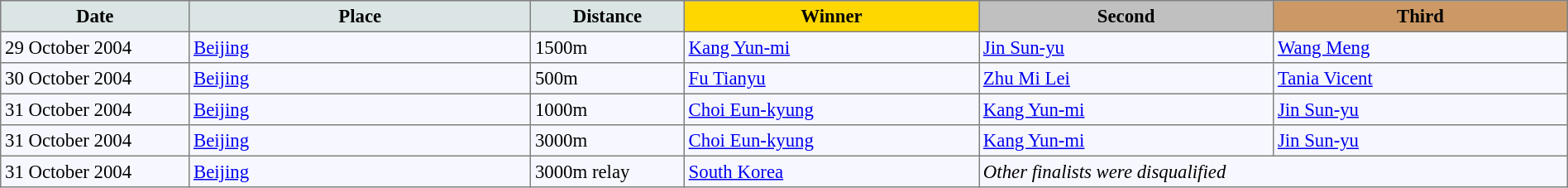<table bgcolor="#f7f8ff" cellpadding="3" cellspacing="0" border="1" style="font-size: 95%; border: gray solid 1px; border-collapse: collapse;">
<tr bgcolor="#CCCCCC">
<td align="center" bgcolor="#DCE5E5" width="150"><strong>Date</strong></td>
<td align="center" bgcolor="#DCE5E5" width="280"><strong>Place</strong></td>
<td align="center" bgcolor="#DCE5E5" width="120"><strong>Distance</strong></td>
<td align="center" bgcolor="gold" width="240"><strong>Winner</strong></td>
<td align="center" bgcolor="silver" width="240"><strong>Second</strong></td>
<td align="center" bgcolor="CC9966" width="240"><strong>Third</strong></td>
</tr>
<tr align="left">
<td>29 October 2004</td>
<td> <a href='#'>Beijing</a></td>
<td>1500m</td>
<td> <a href='#'>Kang Yun-mi</a></td>
<td> <a href='#'>Jin Sun-yu</a></td>
<td> <a href='#'>Wang Meng</a></td>
</tr>
<tr align="left">
<td>30 October 2004</td>
<td> <a href='#'>Beijing</a></td>
<td>500m</td>
<td> <a href='#'>Fu Tianyu</a></td>
<td> <a href='#'>Zhu Mi Lei</a></td>
<td> <a href='#'>Tania Vicent</a></td>
</tr>
<tr align="left">
<td>31 October 2004</td>
<td> <a href='#'>Beijing</a></td>
<td>1000m</td>
<td> <a href='#'>Choi Eun-kyung</a></td>
<td> <a href='#'>Kang Yun-mi</a></td>
<td> <a href='#'>Jin Sun-yu</a></td>
</tr>
<tr align="left">
<td>31 October 2004</td>
<td> <a href='#'>Beijing</a></td>
<td>3000m</td>
<td> <a href='#'>Choi Eun-kyung</a></td>
<td> <a href='#'>Kang Yun-mi</a></td>
<td> <a href='#'>Jin Sun-yu</a></td>
</tr>
<tr align="left">
<td>31 October 2004</td>
<td> <a href='#'>Beijing</a></td>
<td>3000m relay</td>
<td> <a href='#'>South Korea</a></td>
<td colspan=2><em>Other finalists were disqualified</em></td>
</tr>
</table>
